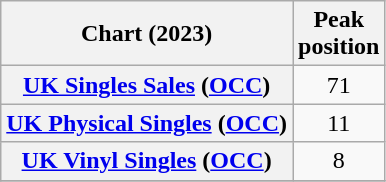<table class="wikitable sortable plainrowheaders" style="text-align:center">
<tr>
<th scope="col">Chart (2023)</th>
<th scope="col">Peak<br> position</th>
</tr>
<tr>
<th scope="row"><a href='#'>UK Singles Sales</a> (<a href='#'>OCC</a>)</th>
<td>71</td>
</tr>
<tr>
<th scope="row"><a href='#'>UK Physical Singles</a> (<a href='#'>OCC</a>)</th>
<td>11</td>
</tr>
<tr>
<th scope="row"><a href='#'>UK Vinyl Singles</a> (<a href='#'>OCC</a>)</th>
<td>8</td>
</tr>
<tr>
</tr>
</table>
